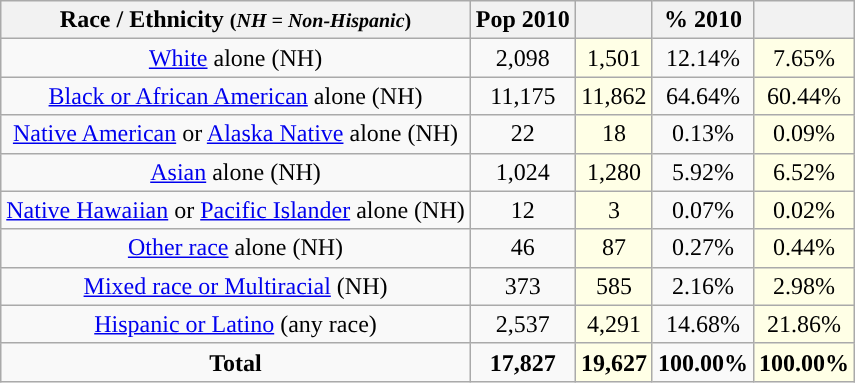<table class="wikitable" style="text-align:center;">
<tr>
<th>Race / Ethnicity <small>(<em>NH = Non-Hispanic</em>)</small></th>
<th>Pop 2010</th>
<th></th>
<th>% 2010</th>
<th></th>
</tr>
<tr>
<td><a href='#'>White</a> alone (NH)</td>
<td>2,098</td>
<td style='background: #ffffe6;'>1,501</td>
<td>12.14%</td>
<td style='background: #ffffe6;'>7.65%</td>
</tr>
<tr>
<td><a href='#'>Black or African American</a> alone (NH)</td>
<td>11,175</td>
<td style='background: #ffffe6;'>11,862</td>
<td>64.64%</td>
<td style='background: #ffffe6;'>60.44%</td>
</tr>
<tr>
<td><a href='#'>Native American</a> or <a href='#'>Alaska Native</a> alone (NH)</td>
<td>22</td>
<td style='background: #ffffe6;'>18</td>
<td>0.13%</td>
<td style='background: #ffffe6;'>0.09%</td>
</tr>
<tr>
<td><a href='#'>Asian</a> alone (NH)</td>
<td>1,024</td>
<td style='background: #ffffe6;'>1,280</td>
<td>5.92%</td>
<td style='background: #ffffe6;'>6.52%</td>
</tr>
<tr>
<td><a href='#'>Native Hawaiian</a> or <a href='#'>Pacific Islander</a> alone (NH)</td>
<td>12</td>
<td style='background: #ffffe6;'>3</td>
<td>0.07%</td>
<td style='background: #ffffe6;'>0.02%</td>
</tr>
<tr>
<td><a href='#'>Other race</a> alone (NH)</td>
<td>46</td>
<td style='background: #ffffe6;'>87</td>
<td>0.27%</td>
<td style='background: #ffffe6;'>0.44%</td>
</tr>
<tr>
<td><a href='#'>Mixed race or Multiracial</a> (NH)</td>
<td>373</td>
<td style='background: #ffffe6;'>585</td>
<td>2.16%</td>
<td style='background: #ffffe6;'>2.98%</td>
</tr>
<tr>
<td><a href='#'>Hispanic or Latino</a> (any race)</td>
<td>2,537</td>
<td style='background: #ffffe6;'>4,291</td>
<td>14.68%</td>
<td style='background: #ffffe6;'>21.86%</td>
</tr>
<tr>
<td><strong>Total</strong></td>
<td><strong>17,827</strong></td>
<td style='background: #ffffe6;'><strong>19,627</strong></td>
<td><strong>100.00%</strong></td>
<td style='background: #ffffe6;'><strong>100.00%</strong></td>
</tr>
</table>
